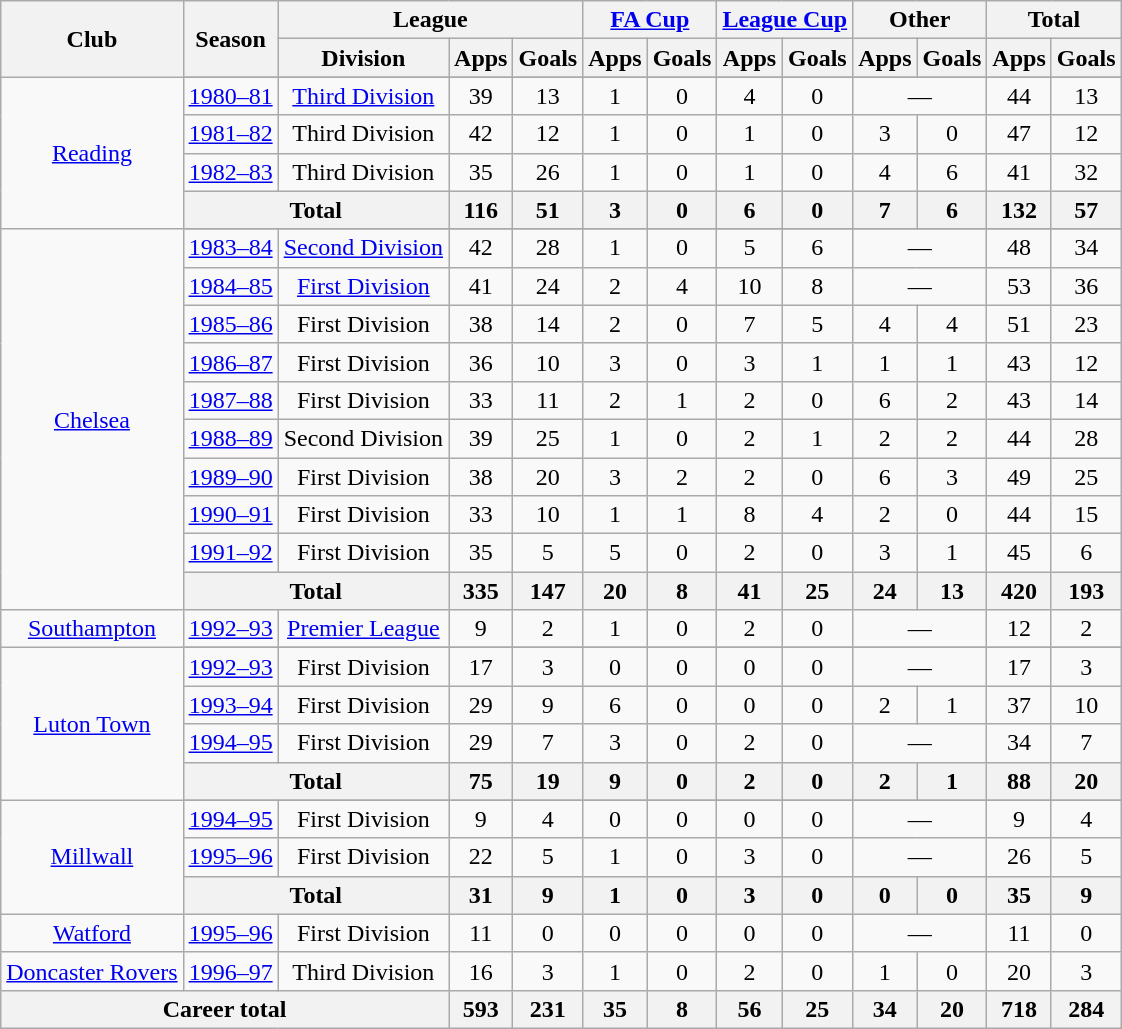<table class=wikitable style=text-align:center>
<tr>
<th rowspan=2>Club</th>
<th rowspan=2>Season</th>
<th colspan=3>League</th>
<th colspan=2><a href='#'>FA Cup</a></th>
<th colspan=2><a href='#'>League Cup</a></th>
<th colspan=2>Other</th>
<th colspan=2>Total</th>
</tr>
<tr>
<th>Division</th>
<th>Apps</th>
<th>Goals</th>
<th>Apps</th>
<th>Goals</th>
<th>Apps</th>
<th>Goals</th>
<th>Apps</th>
<th>Goals</th>
<th>Apps</th>
<th>Goals</th>
</tr>
<tr>
<td rowspan=5><a href='#'>Reading</a></td>
</tr>
<tr>
<td><a href='#'>1980–81</a></td>
<td><a href='#'>Third Division</a></td>
<td>39</td>
<td>13</td>
<td>1</td>
<td>0</td>
<td>4</td>
<td>0</td>
<td colspan=2>—</td>
<td>44</td>
<td>13</td>
</tr>
<tr>
<td><a href='#'>1981–82</a></td>
<td>Third Division</td>
<td>42</td>
<td>12</td>
<td>1</td>
<td>0</td>
<td>1</td>
<td>0</td>
<td>3</td>
<td>0</td>
<td>47</td>
<td>12</td>
</tr>
<tr>
<td><a href='#'>1982–83</a></td>
<td>Third Division</td>
<td>35</td>
<td>26</td>
<td>1</td>
<td>0</td>
<td>1</td>
<td>0</td>
<td>4</td>
<td>6</td>
<td>41</td>
<td>32</td>
</tr>
<tr>
<th colspan=2>Total</th>
<th>116</th>
<th>51</th>
<th>3</th>
<th>0</th>
<th>6</th>
<th>0</th>
<th>7</th>
<th>6</th>
<th>132</th>
<th>57</th>
</tr>
<tr>
<td rowspan=11><a href='#'>Chelsea</a></td>
</tr>
<tr>
<td><a href='#'>1983–84</a></td>
<td><a href='#'>Second Division</a></td>
<td>42</td>
<td>28</td>
<td>1</td>
<td>0</td>
<td>5</td>
<td>6</td>
<td colspan=2>—</td>
<td>48</td>
<td>34</td>
</tr>
<tr>
<td><a href='#'>1984–85</a></td>
<td><a href='#'>First Division</a></td>
<td>41</td>
<td>24</td>
<td>2</td>
<td>4</td>
<td>10</td>
<td>8</td>
<td colspan=2>—</td>
<td>53</td>
<td>36</td>
</tr>
<tr>
<td><a href='#'>1985–86</a></td>
<td>First Division</td>
<td>38</td>
<td>14</td>
<td>2</td>
<td>0</td>
<td>7</td>
<td>5</td>
<td>4</td>
<td>4</td>
<td>51</td>
<td>23</td>
</tr>
<tr>
<td><a href='#'>1986–87</a></td>
<td>First Division</td>
<td>36</td>
<td>10</td>
<td>3</td>
<td>0</td>
<td>3</td>
<td>1</td>
<td>1</td>
<td>1</td>
<td>43</td>
<td>12</td>
</tr>
<tr>
<td><a href='#'>1987–88</a></td>
<td>First Division</td>
<td>33</td>
<td>11</td>
<td>2</td>
<td>1</td>
<td>2</td>
<td>0</td>
<td>6</td>
<td>2</td>
<td>43</td>
<td>14</td>
</tr>
<tr>
<td><a href='#'>1988–89</a></td>
<td>Second Division</td>
<td>39</td>
<td>25</td>
<td>1</td>
<td>0</td>
<td>2</td>
<td>1</td>
<td>2</td>
<td>2</td>
<td>44</td>
<td>28</td>
</tr>
<tr>
<td><a href='#'>1989–90</a></td>
<td>First Division</td>
<td>38</td>
<td>20</td>
<td>3</td>
<td>2</td>
<td>2</td>
<td>0</td>
<td>6</td>
<td>3</td>
<td>49</td>
<td>25</td>
</tr>
<tr>
<td><a href='#'>1990–91</a></td>
<td>First Division</td>
<td>33</td>
<td>10</td>
<td>1</td>
<td>1</td>
<td>8</td>
<td>4</td>
<td>2</td>
<td>0</td>
<td>44</td>
<td>15</td>
</tr>
<tr>
<td><a href='#'>1991–92</a></td>
<td>First Division</td>
<td>35</td>
<td>5</td>
<td>5</td>
<td>0</td>
<td>2</td>
<td>0</td>
<td>3</td>
<td>1</td>
<td>45</td>
<td>6</td>
</tr>
<tr>
<th colspan=2>Total</th>
<th>335</th>
<th>147</th>
<th>20</th>
<th>8</th>
<th>41</th>
<th>25</th>
<th>24</th>
<th>13</th>
<th>420</th>
<th>193</th>
</tr>
<tr>
<td><a href='#'>Southampton</a></td>
<td><a href='#'>1992–93</a></td>
<td><a href='#'>Premier League</a></td>
<td>9</td>
<td>2</td>
<td>1</td>
<td>0</td>
<td>2</td>
<td>0</td>
<td colspan=2>—</td>
<td>12</td>
<td>2</td>
</tr>
<tr>
<td rowspan=5><a href='#'>Luton Town</a></td>
</tr>
<tr>
<td><a href='#'>1992–93</a></td>
<td>First Division</td>
<td>17</td>
<td>3</td>
<td>0</td>
<td>0</td>
<td>0</td>
<td>0</td>
<td colspan=2>—</td>
<td>17</td>
<td>3</td>
</tr>
<tr>
<td><a href='#'>1993–94</a></td>
<td>First Division</td>
<td>29</td>
<td>9</td>
<td>6</td>
<td>0</td>
<td>0</td>
<td>0</td>
<td>2</td>
<td>1</td>
<td>37</td>
<td>10</td>
</tr>
<tr>
<td><a href='#'>1994–95</a></td>
<td>First Division</td>
<td>29</td>
<td>7</td>
<td>3</td>
<td>0</td>
<td>2</td>
<td>0</td>
<td colspan=2>—</td>
<td>34</td>
<td>7</td>
</tr>
<tr>
<th colspan=2>Total</th>
<th>75</th>
<th>19</th>
<th>9</th>
<th>0</th>
<th>2</th>
<th>0</th>
<th>2</th>
<th>1</th>
<th>88</th>
<th>20</th>
</tr>
<tr>
<td rowspan=4><a href='#'>Millwall</a></td>
</tr>
<tr>
<td><a href='#'>1994–95</a></td>
<td>First Division</td>
<td>9</td>
<td>4</td>
<td>0</td>
<td>0</td>
<td>0</td>
<td>0</td>
<td colspan=2>—</td>
<td>9</td>
<td>4</td>
</tr>
<tr>
<td><a href='#'>1995–96</a></td>
<td>First Division</td>
<td>22</td>
<td>5</td>
<td>1</td>
<td>0</td>
<td>3</td>
<td>0</td>
<td colspan=2>—</td>
<td>26</td>
<td>5</td>
</tr>
<tr>
<th colspan=2>Total</th>
<th>31</th>
<th>9</th>
<th>1</th>
<th>0</th>
<th>3</th>
<th>0</th>
<th>0</th>
<th>0</th>
<th>35</th>
<th>9</th>
</tr>
<tr>
<td><a href='#'>Watford</a></td>
<td><a href='#'>1995–96</a></td>
<td>First Division</td>
<td>11</td>
<td>0</td>
<td>0</td>
<td>0</td>
<td>0</td>
<td>0</td>
<td colspan=2>—</td>
<td>11</td>
<td>0</td>
</tr>
<tr>
<td><a href='#'>Doncaster Rovers</a></td>
<td><a href='#'>1996–97</a></td>
<td>Third Division</td>
<td>16</td>
<td>3</td>
<td>1</td>
<td>0</td>
<td>2</td>
<td>0</td>
<td>1</td>
<td>0</td>
<td>20</td>
<td>3</td>
</tr>
<tr>
<th colspan=3>Career total</th>
<th>593</th>
<th>231</th>
<th>35</th>
<th>8</th>
<th>56</th>
<th>25</th>
<th>34</th>
<th>20</th>
<th>718</th>
<th>284</th>
</tr>
</table>
